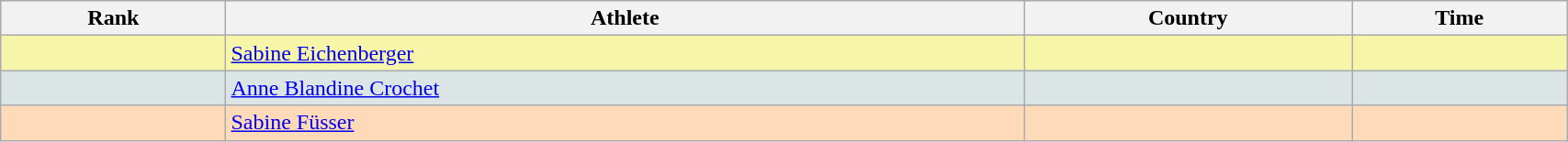<table class="wikitable" width=90% style="font-size:100%; text-align:left;">
<tr bgcolor="#EFEFEF">
<th>Rank</th>
<th>Athlete</th>
<th>Country</th>
<th>Time</th>
</tr>
<tr bgcolor="#F7F6A8">
<td align=center></td>
<td><a href='#'>Sabine Eichenberger</a></td>
<td></td>
<td align="right"></td>
</tr>
<tr bgcolor="#DCE5E5">
<td align=center></td>
<td><a href='#'>Anne Blandine Crochet</a></td>
<td></td>
<td align="right"></td>
</tr>
<tr bgcolor="#FFDAB9">
<td align=center></td>
<td><a href='#'>Sabine Füsser</a></td>
<td></td>
<td align="right"></td>
</tr>
</table>
